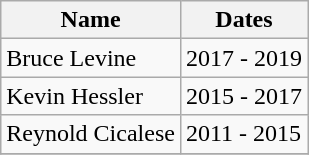<table class="wikitable">
<tr>
<th>Name</th>
<th>Dates</th>
</tr>
<tr>
<td>Bruce Levine</td>
<td>2017 - 2019</td>
</tr>
<tr>
<td>Kevin Hessler</td>
<td>2015 - 2017</td>
</tr>
<tr>
<td>Reynold Cicalese</td>
<td>2011 - 2015</td>
</tr>
<tr>
</tr>
</table>
